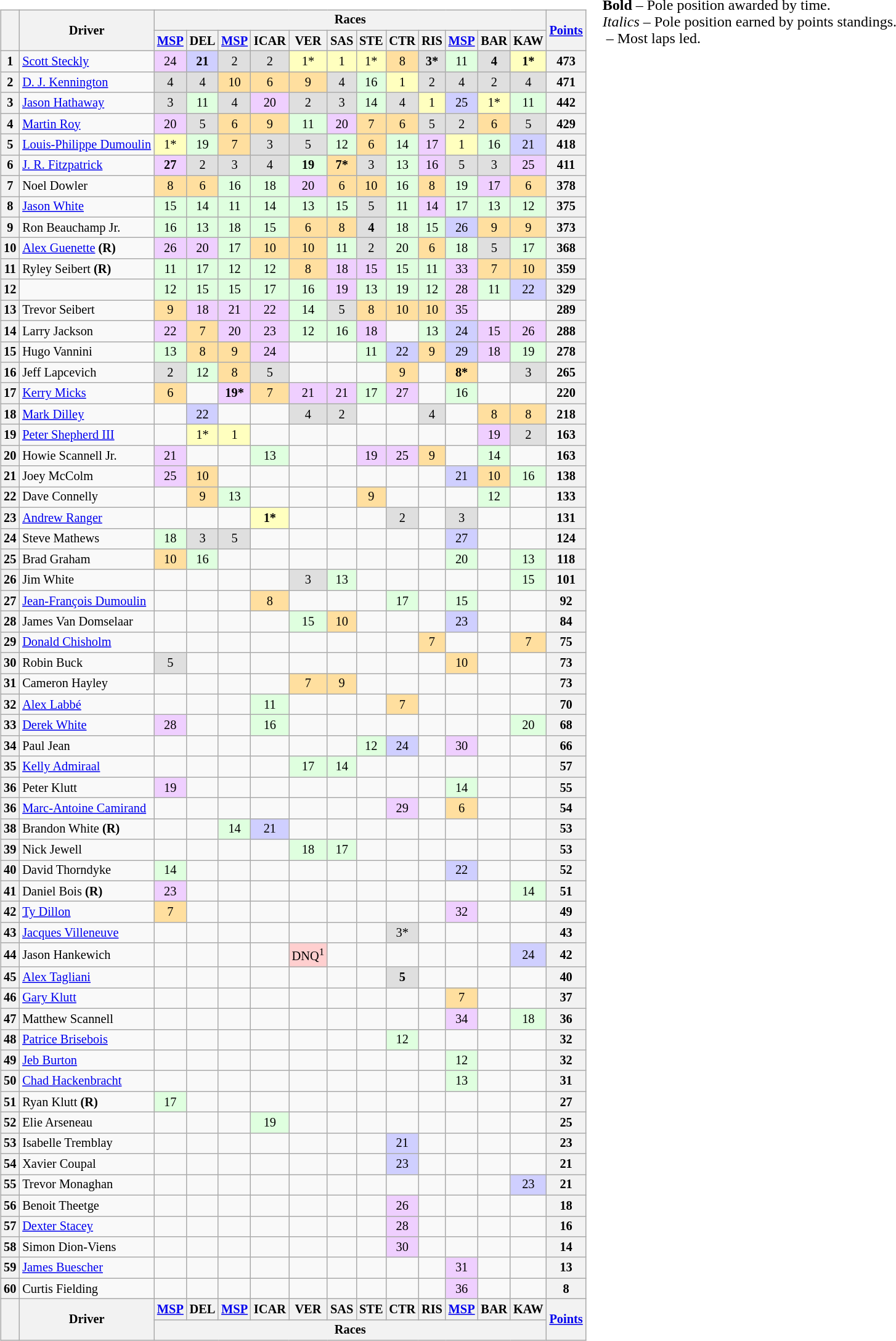<table>
<tr>
<td valign="top"><br><table class="wikitable" style="font-size:85%; text-align:center;">
<tr valign="top">
<th valign="middle" rowspan="2"></th>
<th valign="middle" rowspan="2">Driver</th>
<th valign="middle" colspan="12">Races</th>
<th valign="middle" rowspan="2"><a href='#'>Points</a></th>
</tr>
<tr>
<th><a href='#'>MSP</a></th>
<th>DEL</th>
<th><a href='#'>MSP</a></th>
<th>ICAR</th>
<th>VER</th>
<th>SAS</th>
<th>STE</th>
<th>CTR</th>
<th>RIS</th>
<th><a href='#'>MSP</a></th>
<th>BAR</th>
<th>KAW</th>
</tr>
<tr>
<th>1</th>
<td align=left><a href='#'>Scott Steckly</a></td>
<td style="background:#EFCFFF;">24</td>
<td style="background:#CFCFFF;"><strong>21</strong></td>
<td style="background:#DFDFDF;">2</td>
<td style="background:#DFDFDF;">2</td>
<td style="background:#FFFFBF;">1*</td>
<td style="background:#FFFFBF;">1</td>
<td style="background:#FFFFBF;">1*</td>
<td style="background:#FFDF9F;">8</td>
<td style="background:#DFDFDF;"><strong>3*</strong></td>
<td style="background:#DFFFDF;">11</td>
<td style="background:#DFDFDF;"><strong>4</strong></td>
<td style="background:#FFFFBF;"><strong>1*</strong></td>
<th>473</th>
</tr>
<tr>
<th>2</th>
<td align=left><a href='#'>D. J. Kennington</a></td>
<td style="background:#DFDFDF;">4</td>
<td style="background:#DFDFDF;">4</td>
<td style="background:#FFDF9F;">10</td>
<td style="background:#FFDF9F;">6</td>
<td style="background:#FFDF9F;">9</td>
<td style="background:#DFDFDF;">4</td>
<td style="background:#DFFFDF;">16</td>
<td style="background:#FFFFBF;">1</td>
<td style="background:#DFDFDF;">2</td>
<td style="background:#DFDFDF;">4</td>
<td style="background:#DFDFDF;">2</td>
<td style="background:#DFDFDF;">4</td>
<th>471</th>
</tr>
<tr>
<th>3</th>
<td align=left><a href='#'>Jason Hathaway</a></td>
<td style="background:#DFDFDF;">3</td>
<td style="background:#DFFFDF;">11</td>
<td style="background:#DFDFDF;">4</td>
<td style="background:#EFCFFF;">20</td>
<td style="background:#DFDFDF;">2</td>
<td style="background:#DFDFDF;">3</td>
<td style="background:#DFFFDF;">14</td>
<td style="background:#DFDFDF;">4</td>
<td style="background:#FFFFBF;">1</td>
<td style="background:#CFCFFF;">25</td>
<td style="background:#FFFFBF;">1*</td>
<td style="background:#DFFFDF;">11</td>
<th>442</th>
</tr>
<tr>
<th>4</th>
<td align=left><a href='#'>Martin Roy</a></td>
<td style="background:#EFCFFF;">20</td>
<td style="background:#DFDFDF;">5</td>
<td style="background:#FFDF9F;">6</td>
<td style="background:#FFDF9F;">9</td>
<td style="background:#DFFFDF;">11</td>
<td style="background:#EFCFFF;">20</td>
<td style="background:#FFDF9F;">7</td>
<td style="background:#FFDF9F;">6</td>
<td style="background:#DFDFDF;">5</td>
<td style="background:#DFDFDF;">2</td>
<td style="background:#FFDF9F;">6</td>
<td style="background:#DFDFDF;">5</td>
<th>429</th>
</tr>
<tr>
<th>5</th>
<td align=left><a href='#'>Louis-Philippe Dumoulin</a></td>
<td style="background:#FFFFBF;">1*</td>
<td style="background:#DFFFDF;">19</td>
<td style="background:#FFDF9F;">7</td>
<td style="background:#DFDFDF;">3</td>
<td style="background:#DFDFDF;">5</td>
<td style="background:#DFFFDF;">12</td>
<td style="background:#FFDF9F;">6</td>
<td style="background:#DFFFDF;">14</td>
<td style="background:#EFCFFF;">17</td>
<td style="background:#FFFFBF;">1</td>
<td style="background:#DFFFDF;">16</td>
<td style="background:#CFCFFF;">21</td>
<th>418</th>
</tr>
<tr>
<th>6</th>
<td align=left><a href='#'>J. R. Fitzpatrick</a></td>
<td style="background:#EFCFFF;"><strong>27</strong></td>
<td style="background:#DFDFDF;">2</td>
<td style="background:#DFDFDF;">3</td>
<td style="background:#DFDFDF;">4</td>
<td style="background:#DFFFDF;"><strong>19</strong></td>
<td style="background:#FFDF9F;"><strong>7*</strong></td>
<td style="background:#DFDFDF;">3</td>
<td style="background:#DFFFDF;">13</td>
<td style="background:#EFCFFF;">16</td>
<td style="background:#DFDFDF;">5</td>
<td style="background:#DFDFDF;">3</td>
<td style="background:#EFCFFF;">25</td>
<th>411</th>
</tr>
<tr>
<th>7</th>
<td align=left>Noel Dowler</td>
<td style="background:#FFDF9F;">8</td>
<td style="background:#FFDF9F;">6</td>
<td style="background:#DFFFDF;">16</td>
<td style="background:#DFFFDF;">18</td>
<td style="background:#EFCFFF;">20</td>
<td style="background:#FFDF9F;">6</td>
<td style="background:#FFDF9F;">10</td>
<td style="background:#DFFFDF;">16</td>
<td style="background:#FFDF9F;">8</td>
<td style="background:#DFFFDF;">19</td>
<td style="background:#EFCFFF;">17</td>
<td style="background:#FFDF9F;">6</td>
<th>378</th>
</tr>
<tr>
<th>8</th>
<td align=left><a href='#'>Jason White</a></td>
<td style="background:#DFFFDF;">15</td>
<td style="background:#DFFFDF;">14</td>
<td style="background:#DFFFDF;">11</td>
<td style="background:#DFFFDF;">14</td>
<td style="background:#DFFFDF;">13</td>
<td style="background:#DFFFDF;">15</td>
<td style="background:#DFDFDF;">5</td>
<td style="background:#DFFFDF;">11</td>
<td style="background:#EFCFFF;">14</td>
<td style="background:#DFFFDF;">17</td>
<td style="background:#DFFFDF;">13</td>
<td style="background:#DFFFDF;">12</td>
<th>375</th>
</tr>
<tr>
<th>9</th>
<td align=left>Ron Beauchamp Jr.</td>
<td style="background:#DFFFDF;">16</td>
<td style="background:#DFFFDF;">13</td>
<td style="background:#DFFFDF;">18</td>
<td style="background:#DFFFDF;">15</td>
<td style="background:#FFDF9F;">6</td>
<td style="background:#FFDF9F;">8</td>
<td style="background:#DFDFDF;"><strong>4</strong></td>
<td style="background:#DFFFDF;">18</td>
<td style="background:#DFFFDF;">15</td>
<td style="background:#CFCFFF;">26</td>
<td style="background:#FFDF9F;">9</td>
<td style="background:#FFDF9F;">9</td>
<th>373</th>
</tr>
<tr>
<th>10</th>
<td align=left><a href='#'>Alex Guenette</a> <strong>(R)</strong></td>
<td style="background:#EFCFFF;">26</td>
<td style="background:#EFCFFF;">20</td>
<td style="background:#DFFFDF;">17</td>
<td style="background:#FFDF9F;">10</td>
<td style="background:#FFDF9F;">10</td>
<td style="background:#DFFFDF;">11</td>
<td style="background:#DFDFDF;">2</td>
<td style="background:#DFFFDF;">20</td>
<td style="background:#FFDF9F;">6</td>
<td style="background:#DFFFDF;">18</td>
<td style="background:#DFDFDF;">5</td>
<td style="background:#DFFFDF;">17</td>
<th>368</th>
</tr>
<tr>
<th>11</th>
<td align=left>Ryley Seibert <strong>(R)</strong></td>
<td style="background:#DFFFDF;">11</td>
<td style="background:#DFFFDF;">17</td>
<td style="background:#DFFFDF;">12</td>
<td style="background:#DFFFDF;">12</td>
<td style="background:#FFDF9F;">8</td>
<td style="background:#EFCFFF;">18</td>
<td style="background:#EFCFFF;">15</td>
<td style="background:#DFFFDF;">15</td>
<td style="background:#DFFFDF;">11</td>
<td style="background:#EFCFFF;">33</td>
<td style="background:#FFDF9F;">7</td>
<td style="background:#FFDF9F;">10</td>
<th>359</th>
</tr>
<tr>
<th>12</th>
<td align=left></td>
<td style="background:#DFFFDF;">12</td>
<td style="background:#DFFFDF;">15</td>
<td style="background:#DFFFDF;">15</td>
<td style="background:#DFFFDF;">17</td>
<td style="background:#DFFFDF;">16</td>
<td style="background:#EFCFFF;">19</td>
<td style="background:#DFFFDF;">13</td>
<td style="background:#DFFFDF;">19</td>
<td style="background:#DFFFDF;">12</td>
<td style="background:#EFCFFF;">28</td>
<td style="background:#DFFFDF;">11</td>
<td style="background:#CFCFFF;">22</td>
<th>329</th>
</tr>
<tr>
<th>13</th>
<td align=left>Trevor Seibert</td>
<td style="background:#FFDF9F;">9</td>
<td style="background:#EFCFFF;">18</td>
<td style="background:#EFCFFF;">21</td>
<td style="background:#EFCFFF;">22</td>
<td style="background:#DFFFDF;">14</td>
<td style="background:#DFDFDF;">5</td>
<td style="background:#FFDF9F;">8</td>
<td style="background:#FFDF9F;">10</td>
<td style="background:#FFDF9F;">10</td>
<td style="background:#EFCFFF;">35</td>
<td></td>
<td></td>
<th>289</th>
</tr>
<tr>
<th>14</th>
<td align=left>Larry Jackson</td>
<td style="background:#EFCFFF;">22</td>
<td style="background:#FFDF9F;">7</td>
<td style="background:#EFCFFF;">20</td>
<td style="background:#EFCFFF;">23</td>
<td style="background:#DFFFDF;">12</td>
<td style="background:#DFFFDF;">16</td>
<td style="background:#EFCFFF;">18</td>
<td></td>
<td style="background:#DFFFDF;">13</td>
<td style="background:#CFCFFF;">24</td>
<td style="background:#EFCFFF;">15</td>
<td style="background:#EFCFFF;">26</td>
<th>288</th>
</tr>
<tr>
<th>15</th>
<td align=left>Hugo Vannini</td>
<td style="background:#DFFFDF;">13</td>
<td style="background:#FFDF9F;">8</td>
<td style="background:#FFDF9F;">9</td>
<td style="background:#EFCFFF;">24</td>
<td></td>
<td></td>
<td style="background:#DFFFDF;">11</td>
<td style="background:#CFCFFF;">22</td>
<td style="background:#FFDF9F;">9</td>
<td style="background:#CFCFFF;">29</td>
<td style="background:#EFCFFF;">18</td>
<td style="background:#DFFFDF;">19</td>
<th>278</th>
</tr>
<tr>
<th>16</th>
<td align=left>Jeff Lapcevich</td>
<td style="background:#DFDFDF;">2</td>
<td style="background:#DFFFDF;">12</td>
<td style="background:#FFDF9F;">8</td>
<td style="background:#DFDFDF;">5</td>
<td></td>
<td></td>
<td></td>
<td style="background:#FFDF9F;">9</td>
<td></td>
<td style="background:#FFDF9F;"><strong>8*</strong></td>
<td></td>
<td style="background:#DFDFDF;">3</td>
<th>265</th>
</tr>
<tr>
<th>17</th>
<td align=left><a href='#'>Kerry Micks</a></td>
<td style="background:#FFDF9F;">6</td>
<td></td>
<td style="background:#EFCFFF;"><strong>19*</strong></td>
<td style="background:#FFDF9F;">7</td>
<td style="background:#EFCFFF;">21</td>
<td style="background:#EFCFFF;">21</td>
<td style="background:#DFFFDF;">17</td>
<td style="background:#EFCFFF;">27</td>
<td></td>
<td style="background:#DFFFDF;">16</td>
<td></td>
<td></td>
<th>220</th>
</tr>
<tr>
<th>18</th>
<td align=left><a href='#'>Mark Dilley</a></td>
<td></td>
<td style="background:#CFCFFF;">22</td>
<td></td>
<td></td>
<td style="background:#DFDFDF;">4</td>
<td style="background:#DFDFDF;">2</td>
<td></td>
<td></td>
<td style="background:#DFDFDF;">4</td>
<td></td>
<td style="background:#FFDF9F;">8</td>
<td style="background:#FFDF9F;">8</td>
<th>218</th>
</tr>
<tr>
<th>19</th>
<td align=left><a href='#'>Peter Shepherd III</a></td>
<td></td>
<td style="background:#FFFFBF;">1*</td>
<td style="background:#FFFFBF;">1</td>
<td></td>
<td></td>
<td></td>
<td></td>
<td></td>
<td></td>
<td></td>
<td style="background:#EFCFFF;">19</td>
<td style="background:#DFDFDF;">2</td>
<th>163</th>
</tr>
<tr>
<th>20</th>
<td align=left>Howie Scannell Jr.</td>
<td style="background:#EFCFFF;">21</td>
<td></td>
<td></td>
<td style="background:#DFFFDF;">13</td>
<td></td>
<td></td>
<td style="background:#EFCFFF;">19</td>
<td style="background:#EFCFFF;">25</td>
<td style="background:#FFDF9F;">9</td>
<td></td>
<td style="background:#DFFFDF;">14</td>
<td></td>
<th>163</th>
</tr>
<tr>
<th>21</th>
<td align=left>Joey McColm</td>
<td style="background:#EFCFFF;">25</td>
<td style="background:#FFDF9F;">10</td>
<td></td>
<td></td>
<td></td>
<td></td>
<td></td>
<td></td>
<td></td>
<td style="background:#CFCFFF;">21</td>
<td style="background:#FFDF9F;">10</td>
<td style="background:#DFFFDF;">16</td>
<th>138</th>
</tr>
<tr>
<th>22</th>
<td align=left>Dave Connelly</td>
<td></td>
<td style="background:#FFDF9F;">9</td>
<td style="background:#DFFFDF;">13</td>
<td></td>
<td></td>
<td></td>
<td style="background:#FFDF9F;">9</td>
<td></td>
<td></td>
<td></td>
<td style="background:#DFFFDF;">12</td>
<td></td>
<th>133</th>
</tr>
<tr>
<th>23</th>
<td align=left><a href='#'>Andrew Ranger</a></td>
<td></td>
<td></td>
<td></td>
<td style="background:#FFFFBF;"><strong>1*</strong></td>
<td></td>
<td></td>
<td></td>
<td style="background:#DFDFDF;">2</td>
<td></td>
<td style="background:#DFDFDF;">3</td>
<td></td>
<td></td>
<th>131</th>
</tr>
<tr>
<th>24</th>
<td align=left>Steve Mathews</td>
<td style="background:#DFFFDF;">18</td>
<td style="background:#DFDFDF;">3</td>
<td style="background:#DFDFDF;">5</td>
<td></td>
<td></td>
<td></td>
<td></td>
<td></td>
<td></td>
<td style="background:#CFCFFF;">27</td>
<td></td>
<td></td>
<th>124</th>
</tr>
<tr>
<th>25</th>
<td align=left>Brad Graham</td>
<td style="background:#FFDF9F;">10</td>
<td style="background:#DFFFDF;">16</td>
<td></td>
<td></td>
<td></td>
<td></td>
<td></td>
<td></td>
<td></td>
<td style="background:#DFFFDF;">20</td>
<td></td>
<td style="background:#DFFFDF;">13</td>
<th>118</th>
</tr>
<tr>
<th>26</th>
<td align=left>Jim White</td>
<td></td>
<td></td>
<td></td>
<td></td>
<td style="background:#DFDFDF;">3</td>
<td style="background:#DFFFDF;">13</td>
<td></td>
<td></td>
<td></td>
<td></td>
<td></td>
<td style="background:#DFFFDF;">15</td>
<th>101</th>
</tr>
<tr>
<th>27</th>
<td align=left><a href='#'>Jean-François Dumoulin</a></td>
<td></td>
<td></td>
<td></td>
<td style="background:#FFDF9F;">8</td>
<td></td>
<td></td>
<td></td>
<td style="background:#DFFFDF;">17</td>
<td></td>
<td style="background:#DFFFDF;">15</td>
<td></td>
<td></td>
<th>92</th>
</tr>
<tr>
<th>28</th>
<td align=left>James Van Domselaar</td>
<td></td>
<td></td>
<td></td>
<td></td>
<td style="background:#DFFFDF;">15</td>
<td style="background:#FFDF9F;">10</td>
<td></td>
<td></td>
<td></td>
<td style="background:#CFCFFF;">23</td>
<td></td>
<td></td>
<th>84</th>
</tr>
<tr>
<th>29</th>
<td align=left><a href='#'>Donald Chisholm</a></td>
<td></td>
<td></td>
<td></td>
<td></td>
<td></td>
<td></td>
<td></td>
<td></td>
<td style="background:#FFDF9F;">7</td>
<td></td>
<td></td>
<td style="background:#FFDF9F;">7</td>
<th>75</th>
</tr>
<tr>
<th>30</th>
<td align=left>Robin Buck</td>
<td style="background:#DFDFDF;">5</td>
<td></td>
<td></td>
<td></td>
<td></td>
<td></td>
<td></td>
<td></td>
<td></td>
<td style="background:#FFDF9F;">10</td>
<td></td>
<td></td>
<th>73</th>
</tr>
<tr>
<th>31</th>
<td align=left>Cameron Hayley</td>
<td></td>
<td></td>
<td></td>
<td></td>
<td style="background:#FFDF9F;">7</td>
<td style="background:#FFDF9F;">9</td>
<td></td>
<td></td>
<td></td>
<td></td>
<td></td>
<td></td>
<th>73</th>
</tr>
<tr>
<th>32</th>
<td align=left><a href='#'>Alex Labbé</a></td>
<td></td>
<td></td>
<td></td>
<td style="background:#DFFFDF;">11</td>
<td></td>
<td></td>
<td></td>
<td style="background:#FFDF9F;">7</td>
<td></td>
<td></td>
<td></td>
<td></td>
<th>70</th>
</tr>
<tr>
<th>33</th>
<td align=left><a href='#'>Derek White</a></td>
<td style="background:#EFCFFF;">28</td>
<td></td>
<td></td>
<td style="background:#DFFFDF;">16</td>
<td></td>
<td></td>
<td></td>
<td></td>
<td></td>
<td></td>
<td></td>
<td style="background:#DFFFDF;">20</td>
<th>68</th>
</tr>
<tr>
<th>34</th>
<td align=left>Paul Jean</td>
<td></td>
<td></td>
<td></td>
<td></td>
<td></td>
<td></td>
<td style="background:#DFFFDF;">12</td>
<td style="background:#CFCFFF;">24</td>
<td></td>
<td style="background:#EFCFFF;">30</td>
<td></td>
<td></td>
<th>66</th>
</tr>
<tr>
<th>35</th>
<td align=left><a href='#'>Kelly Admiraal</a></td>
<td></td>
<td></td>
<td></td>
<td></td>
<td style="background:#DFFFDF;">17</td>
<td style="background:#DFFFDF;">14</td>
<td></td>
<td></td>
<td></td>
<td></td>
<td></td>
<td></td>
<th>57</th>
</tr>
<tr>
<th>36</th>
<td align=left>Peter Klutt</td>
<td style="background:#EFCFFF;">19</td>
<td></td>
<td></td>
<td></td>
<td></td>
<td></td>
<td></td>
<td></td>
<td></td>
<td style="background:#DFFFDF;">14</td>
<td></td>
<td></td>
<th>55</th>
</tr>
<tr>
<th>36</th>
<td align=left><a href='#'>Marc-Antoine Camirand</a></td>
<td></td>
<td></td>
<td></td>
<td></td>
<td></td>
<td></td>
<td></td>
<td style="background:#EFCFFF;">29</td>
<td></td>
<td style="background:#FFDF9F;">6</td>
<td></td>
<td></td>
<th>54</th>
</tr>
<tr>
<th>38</th>
<td align=left>Brandon White <strong>(R)</strong></td>
<td></td>
<td></td>
<td style="background:#DFFFDF;">14</td>
<td style="background:#CFCFFF;">21</td>
<td></td>
<td></td>
<td></td>
<td></td>
<td></td>
<td></td>
<td></td>
<td></td>
<th>53</th>
</tr>
<tr>
<th>39</th>
<td align=left>Nick Jewell</td>
<td></td>
<td></td>
<td></td>
<td></td>
<td style="background:#DFFFDF;">18</td>
<td style="background:#DFFFDF;">17</td>
<td></td>
<td></td>
<td></td>
<td></td>
<td></td>
<td></td>
<th>53</th>
</tr>
<tr>
<th>40</th>
<td align=left>David Thorndyke</td>
<td style="background:#DFFFDF;">14</td>
<td></td>
<td></td>
<td></td>
<td></td>
<td></td>
<td></td>
<td></td>
<td></td>
<td style="background:#CFCFFF;">22</td>
<td></td>
<td></td>
<th>52</th>
</tr>
<tr>
<th>41</th>
<td align=left>Daniel Bois <strong>(R)</strong></td>
<td style="background:#EFCFFF;">23</td>
<td></td>
<td></td>
<td></td>
<td></td>
<td></td>
<td></td>
<td></td>
<td></td>
<td></td>
<td></td>
<td style="background:#DFFFDF;">14</td>
<th>51</th>
</tr>
<tr>
<th>42</th>
<td align=left><a href='#'>Ty Dillon</a></td>
<td style="background:#FFDF9F;">7</td>
<td></td>
<td></td>
<td></td>
<td></td>
<td></td>
<td></td>
<td></td>
<td></td>
<td style="background:#EFCFFF;">32</td>
<td></td>
<td></td>
<th>49</th>
</tr>
<tr>
<th>43</th>
<td align=left><a href='#'>Jacques Villeneuve</a></td>
<td></td>
<td></td>
<td></td>
<td></td>
<td></td>
<td></td>
<td></td>
<td style="background:#DFDFDF;">3*</td>
<td></td>
<td></td>
<td></td>
<td></td>
<th>43</th>
</tr>
<tr>
<th>44</th>
<td align=left>Jason Hankewich</td>
<td></td>
<td></td>
<td></td>
<td></td>
<td style="background:#FFCFCF;">DNQ<sup>1</sup></td>
<td></td>
<td></td>
<td></td>
<td></td>
<td></td>
<td></td>
<td style="background:#CFCFFF;">24</td>
<th>42</th>
</tr>
<tr>
<th>45</th>
<td align=left><a href='#'>Alex Tagliani</a></td>
<td></td>
<td></td>
<td></td>
<td></td>
<td></td>
<td></td>
<td></td>
<td style="background:#DFDFDF;"><strong>5</strong></td>
<td></td>
<td></td>
<td></td>
<td></td>
<th>40</th>
</tr>
<tr>
<th>46</th>
<td align=left><a href='#'>Gary Klutt</a></td>
<td></td>
<td></td>
<td></td>
<td></td>
<td></td>
<td></td>
<td></td>
<td></td>
<td></td>
<td style="background:#FFDF9F;">7</td>
<td></td>
<td></td>
<th>37</th>
</tr>
<tr>
<th>47</th>
<td align=left>Matthew Scannell</td>
<td></td>
<td></td>
<td></td>
<td></td>
<td></td>
<td></td>
<td></td>
<td></td>
<td></td>
<td style="background:#EFCFFF;">34</td>
<td></td>
<td style="background:#DFFFDF;">18</td>
<th>36</th>
</tr>
<tr>
<th>48</th>
<td align=left><a href='#'>Patrice Brisebois</a></td>
<td></td>
<td></td>
<td></td>
<td></td>
<td></td>
<td></td>
<td></td>
<td style="background:#DFFFDF;">12</td>
<td></td>
<td></td>
<td></td>
<td></td>
<th>32</th>
</tr>
<tr>
<th>49</th>
<td align=left><a href='#'>Jeb Burton</a></td>
<td></td>
<td></td>
<td></td>
<td></td>
<td></td>
<td></td>
<td></td>
<td></td>
<td></td>
<td style="background:#DFFFDF;">12</td>
<td></td>
<td></td>
<th>32</th>
</tr>
<tr>
<th>50</th>
<td align=left><a href='#'>Chad Hackenbracht</a></td>
<td></td>
<td></td>
<td></td>
<td></td>
<td></td>
<td></td>
<td></td>
<td></td>
<td></td>
<td style="background:#DFFFDF;">13</td>
<td></td>
<td></td>
<th>31</th>
</tr>
<tr>
<th>51</th>
<td align=left>Ryan Klutt <strong>(R)</strong></td>
<td style="background:#DFFFDF;">17</td>
<td></td>
<td></td>
<td></td>
<td></td>
<td></td>
<td></td>
<td></td>
<td></td>
<td></td>
<td></td>
<td></td>
<th>27</th>
</tr>
<tr>
<th>52</th>
<td align=left>Elie Arseneau</td>
<td></td>
<td></td>
<td></td>
<td style="background:#DFFFDF;">19</td>
<td></td>
<td></td>
<td></td>
<td></td>
<td></td>
<td></td>
<td></td>
<td></td>
<th>25</th>
</tr>
<tr>
<th>53</th>
<td align=left>Isabelle Tremblay</td>
<td></td>
<td></td>
<td></td>
<td></td>
<td></td>
<td></td>
<td></td>
<td style="background:#CFCFFF;">21</td>
<td></td>
<td></td>
<td></td>
<td></td>
<th>23</th>
</tr>
<tr>
<th>54</th>
<td align=left>Xavier Coupal</td>
<td></td>
<td></td>
<td></td>
<td></td>
<td></td>
<td></td>
<td></td>
<td style="background:#CFCFFF;">23</td>
<td></td>
<td></td>
<td></td>
<td></td>
<th>21</th>
</tr>
<tr>
<th>55</th>
<td align=left>Trevor Monaghan</td>
<td></td>
<td></td>
<td></td>
<td></td>
<td></td>
<td></td>
<td></td>
<td></td>
<td></td>
<td></td>
<td></td>
<td style="background:#CFCFFF;">23</td>
<th>21</th>
</tr>
<tr>
<th>56</th>
<td align=left>Benoit Theetge</td>
<td></td>
<td></td>
<td></td>
<td></td>
<td></td>
<td></td>
<td></td>
<td style="background:#EFCFFF;">26</td>
<td></td>
<td></td>
<td></td>
<td></td>
<th>18</th>
</tr>
<tr>
<th>57</th>
<td align=left><a href='#'>Dexter Stacey</a></td>
<td></td>
<td></td>
<td></td>
<td></td>
<td></td>
<td></td>
<td></td>
<td style="background:#EFCFFF;">28</td>
<td></td>
<td></td>
<td></td>
<td></td>
<th>16</th>
</tr>
<tr>
<th>58</th>
<td align=left>Simon Dion-Viens</td>
<td></td>
<td></td>
<td></td>
<td></td>
<td></td>
<td></td>
<td></td>
<td style="background:#EFCFFF;">30</td>
<td></td>
<td></td>
<td></td>
<td></td>
<th>14</th>
</tr>
<tr>
<th>59</th>
<td align=left><a href='#'>James Buescher</a></td>
<td></td>
<td></td>
<td></td>
<td></td>
<td></td>
<td></td>
<td></td>
<td></td>
<td></td>
<td style="background:#EFCFFF;">31</td>
<td></td>
<td></td>
<th>13</th>
</tr>
<tr>
<th>60</th>
<td align=left>Curtis Fielding</td>
<td></td>
<td></td>
<td></td>
<td></td>
<td></td>
<td></td>
<td></td>
<td></td>
<td></td>
<td style="background:#EFCFFF;">36</td>
<td></td>
<td></td>
<th>8</th>
</tr>
<tr>
<th valign="middle" rowspan="2"></th>
<th valign="middle" rowspan="2">Driver</th>
<th><a href='#'>MSP</a></th>
<th>DEL</th>
<th><a href='#'>MSP</a></th>
<th>ICAR</th>
<th>VER</th>
<th>SAS</th>
<th>STE</th>
<th>CTR</th>
<th>RIS</th>
<th><a href='#'>MSP</a></th>
<th>BAR</th>
<th>KAW</th>
<th valign="middle" rowspan="2"><a href='#'>Points</a></th>
</tr>
<tr>
<th valign="middle" colspan="12">Races</th>
</tr>
</table>
</td>
<td valign="top"><br>
<span><strong>Bold</strong> – Pole position awarded by time.<br>
<em>Italics</em> – Pole position earned by points standings. <br> – Most laps led.</span></td>
</tr>
</table>
